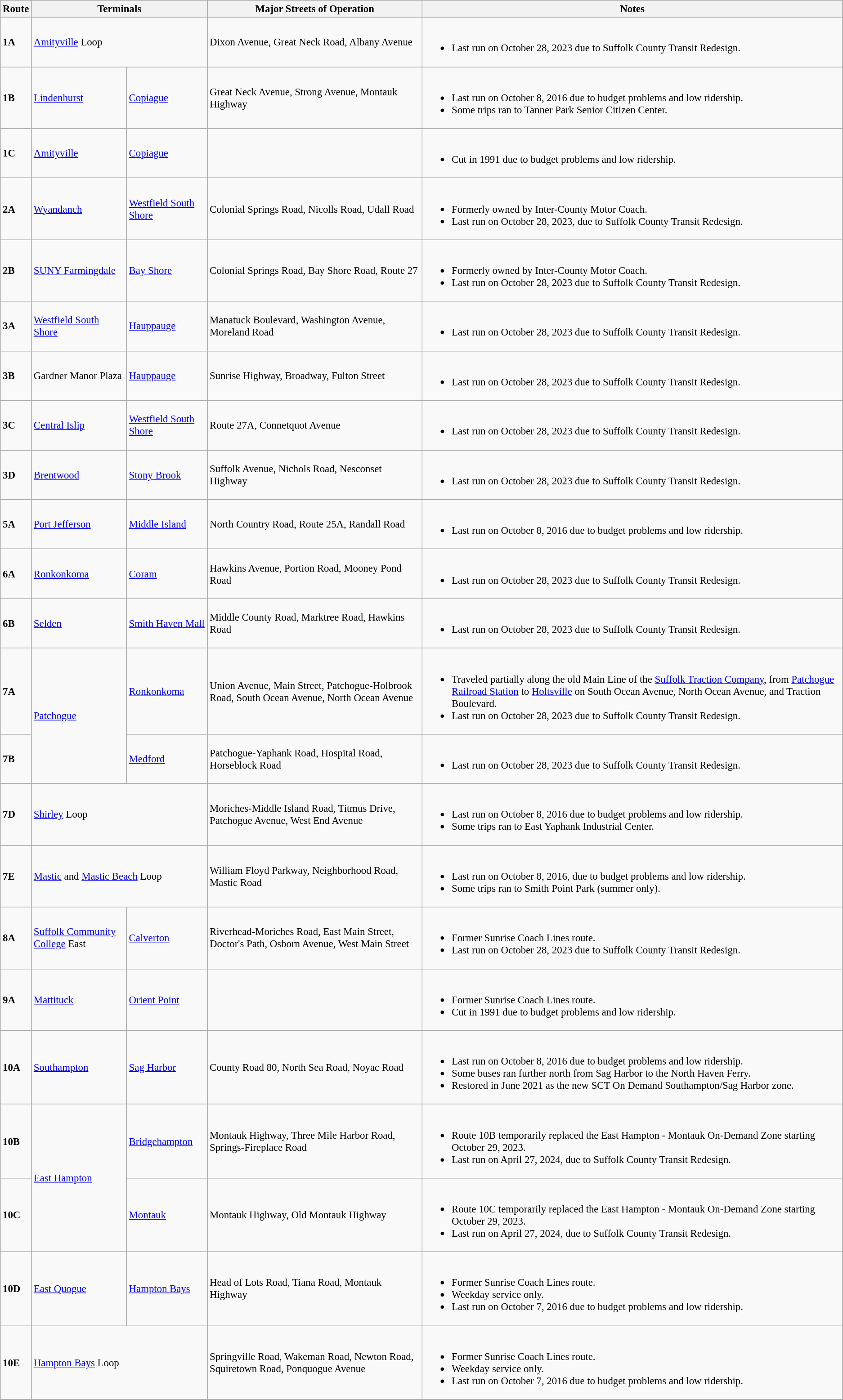<table class=wikitable style="font-size: 95%;" |>
<tr>
<th>Route</th>
<th colspan="2">Terminals</th>
<th>Major Streets of Operation</th>
<th>Notes</th>
</tr>
<tr>
<td><strong>1A</strong></td>
<td colspan="2"><a href='#'>Amityville</a> Loop</td>
<td>Dixon Avenue, Great Neck Road, Albany Avenue</td>
<td><br><ul><li>Last run on October 28, 2023 due to Suffolk County Transit Redesign.</li></ul></td>
</tr>
<tr>
<td><strong>1B</strong></td>
<td><a href='#'>Lindenhurst</a></td>
<td><a href='#'>Copiague</a></td>
<td>Great Neck Avenue, Strong Avenue, Montauk Highway</td>
<td><br><ul><li>Last run on October 8, 2016 due to budget problems and low ridership.</li><li>Some trips ran to Tanner Park Senior Citizen Center.</li></ul></td>
</tr>
<tr>
<td><strong>1C</strong></td>
<td><a href='#'>Amityville</a></td>
<td><a href='#'>Copiague</a></td>
<td></td>
<td><br><ul><li>Cut in 1991 due to budget problems and low ridership.</li></ul></td>
</tr>
<tr>
<td><strong>2A</strong></td>
<td><a href='#'>Wyandanch</a></td>
<td><a href='#'>Westfield South Shore</a></td>
<td>Colonial Springs Road, Nicolls Road, Udall Road</td>
<td><br><ul><li>Formerly owned by Inter-County Motor Coach.</li><li>Last run on October 28, 2023, due to Suffolk County Transit Redesign.</li></ul></td>
</tr>
<tr>
<td><strong>2B</strong></td>
<td><a href='#'>SUNY Farmingdale</a></td>
<td><a href='#'>Bay Shore</a></td>
<td>Colonial Springs Road, Bay Shore Road, Route 27</td>
<td><br><ul><li>Formerly owned by Inter-County Motor Coach.</li><li>Last run on October 28, 2023 due to Suffolk County Transit Redesign.</li></ul></td>
</tr>
<tr>
<td><strong>3A</strong></td>
<td><a href='#'>Westfield South Shore</a></td>
<td><a href='#'>Hauppauge</a></td>
<td>Manatuck Boulevard, Washington Avenue, Moreland Road</td>
<td><br><ul><li>Last run on October 28, 2023 due to Suffolk County Transit Redesign.</li></ul></td>
</tr>
<tr>
<td><strong>3B</strong></td>
<td>Gardner Manor Plaza</td>
<td><a href='#'>Hauppauge</a></td>
<td>Sunrise Highway, Broadway, Fulton Street</td>
<td><br><ul><li>Last run on October 28, 2023 due to Suffolk County Transit Redesign.</li></ul></td>
</tr>
<tr>
<td><strong>3C</strong></td>
<td><a href='#'>Central Islip</a></td>
<td><a href='#'>Westfield South Shore</a></td>
<td>Route 27A, Connetquot Avenue</td>
<td><br><ul><li>Last run on October 28, 2023 due to Suffolk County Transit Redesign.</li></ul></td>
</tr>
<tr>
<td><strong>3D</strong></td>
<td><a href='#'>Brentwood</a></td>
<td><a href='#'>Stony Brook</a></td>
<td>Suffolk Avenue, Nichols Road, Nesconset Highway</td>
<td><br><ul><li>Last run on October 28, 2023 due to Suffolk County Transit Redesign.</li></ul></td>
</tr>
<tr>
<td><strong>5A</strong></td>
<td><a href='#'>Port Jefferson</a></td>
<td><a href='#'>Middle Island</a></td>
<td>North Country Road, Route 25A, Randall Road</td>
<td><br><ul><li>Last run on October 8, 2016 due to budget problems and low ridership.</li></ul></td>
</tr>
<tr>
<td><strong>6A</strong></td>
<td><a href='#'>Ronkonkoma</a></td>
<td><a href='#'>Coram</a></td>
<td>Hawkins Avenue, Portion Road, Mooney Pond Road</td>
<td><br><ul><li>Last run on October 28, 2023 due to Suffolk County Transit Redesign.</li></ul></td>
</tr>
<tr>
<td><strong>6B</strong></td>
<td><a href='#'>Selden</a></td>
<td><a href='#'>Smith Haven Mall</a></td>
<td>Middle County Road, Marktree Road, Hawkins Road</td>
<td><br><ul><li>Last run on October 28, 2023 due to Suffolk County Transit Redesign.</li></ul></td>
</tr>
<tr>
<td><strong>7A</strong></td>
<td rowspan="2"><a href='#'>Patchogue</a></td>
<td><a href='#'>Ronkonkoma</a></td>
<td>Union Avenue, Main Street, Patchogue-Holbrook Road, South Ocean Avenue, North Ocean Avenue</td>
<td><br><ul><li>Traveled partially along the old Main Line of the <a href='#'>Suffolk Traction Company</a>, from <a href='#'>Patchogue Railroad Station</a> to <a href='#'>Holtsville</a> on South Ocean Avenue, North Ocean Avenue, and Traction Boulevard.</li><li>Last run on October 28, 2023 due to Suffolk County Transit Redesign.</li></ul></td>
</tr>
<tr>
<td><strong>7B</strong></td>
<td><a href='#'>Medford</a></td>
<td>Patchogue-Yaphank Road, Hospital Road, Horseblock Road</td>
<td><br><ul><li>Last run on October 28, 2023 due to Suffolk County Transit Redesign.</li></ul></td>
</tr>
<tr>
<td><strong>7D</strong></td>
<td colspan="2"><a href='#'>Shirley</a> Loop</td>
<td>Moriches-Middle Island Road, Titmus Drive, Patchogue Avenue, West End Avenue</td>
<td><br><ul><li>Last run on October 8, 2016 due to budget problems and low ridership.</li><li>Some trips ran to East Yaphank Industrial Center.</li></ul></td>
</tr>
<tr>
<td><strong>7E</strong></td>
<td colspan="2"><a href='#'>Mastic</a> and <a href='#'>Mastic Beach</a> Loop</td>
<td>William Floyd Parkway, Neighborhood Road, Mastic Road</td>
<td><br><ul><li>Last run on October 8, 2016, due to budget problems and low ridership.</li><li>Some trips ran to Smith Point Park (summer only).</li></ul></td>
</tr>
<tr>
<td><strong>8A</strong></td>
<td><a href='#'>Suffolk Community College</a> East</td>
<td><a href='#'>Calverton</a></td>
<td>Riverhead-Moriches Road, East Main Street, Doctor's Path, Osborn Avenue, West Main Street</td>
<td><br><ul><li>Former Sunrise Coach Lines route.</li><li>Last run on October 28, 2023 due to Suffolk County Transit Redesign.</li></ul></td>
</tr>
<tr>
<td><strong>9A</strong></td>
<td><a href='#'>Mattituck</a></td>
<td><a href='#'>Orient Point</a></td>
<td></td>
<td><br><ul><li>Former Sunrise Coach Lines route.</li><li>Cut in 1991 due to budget problems and low ridership.</li></ul></td>
</tr>
<tr>
<td><strong>10A</strong></td>
<td><a href='#'>Southampton</a></td>
<td><a href='#'>Sag Harbor</a></td>
<td>County Road 80, North Sea Road, Noyac Road</td>
<td><br><ul><li>Last run on October 8, 2016 due to budget problems and low ridership.</li><li>Some buses ran further north from Sag Harbor to the North Haven Ferry.</li><li>Restored in June 2021 as the new SCT On Demand Southampton/Sag Harbor zone.</li></ul></td>
</tr>
<tr>
<td><strong>10B</strong></td>
<td rowspan="2"><a href='#'>East Hampton</a></td>
<td><a href='#'>Bridgehampton</a></td>
<td>Montauk Highway, Three Mile Harbor Road, Springs-Fireplace Road</td>
<td><br><ul><li>Route 10B temporarily replaced the East Hampton - Montauk On-Demand Zone starting October 29, 2023.</li><li>Last run on April 27, 2024, due to Suffolk County Transit Redesign.</li></ul></td>
</tr>
<tr>
<td><strong>10C</strong></td>
<td><a href='#'>Montauk</a></td>
<td>Montauk Highway, Old Montauk Highway</td>
<td><br><ul><li>Route 10C temporarily replaced the East Hampton - Montauk On-Demand Zone starting October 29, 2023.</li><li>Last run on April 27, 2024, due to Suffolk County Transit Redesign.</li></ul></td>
</tr>
<tr>
<td><strong>10D</strong></td>
<td><a href='#'>East Quogue</a></td>
<td><a href='#'>Hampton Bays</a></td>
<td>Head of Lots Road, Tiana Road, Montauk Highway</td>
<td><br><ul><li>Former Sunrise Coach Lines route.</li><li>Weekday service only.</li><li>Last run on October 7, 2016 due to budget problems and low ridership.</li></ul></td>
</tr>
<tr>
<td><strong>10E</strong></td>
<td colspan="2"><a href='#'>Hampton Bays</a> Loop</td>
<td>Springville Road, Wakeman Road, Newton Road, Squiretown Road, Ponquogue Avenue</td>
<td><br><ul><li>Former Sunrise Coach Lines route.</li><li>Weekday service only.</li><li>Last run on October 7, 2016 due to budget problems and low ridership.</li></ul></td>
</tr>
<tr>
</tr>
</table>
